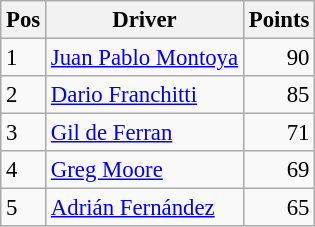<table class="wikitable" style="font-size: 95%;">
<tr>
<th>Pos</th>
<th>Driver</th>
<th>Points</th>
</tr>
<tr>
<td>1</td>
<td> <a href='#'>Juan Pablo Montoya</a></td>
<td align="right">90</td>
</tr>
<tr>
<td>2</td>
<td> <a href='#'>Dario Franchitti</a></td>
<td align="right">85</td>
</tr>
<tr>
<td>3</td>
<td> <a href='#'>Gil de Ferran</a></td>
<td align="right">71</td>
</tr>
<tr>
<td>4</td>
<td> <a href='#'>Greg Moore</a></td>
<td align="right">69</td>
</tr>
<tr>
<td>5</td>
<td> <a href='#'>Adrián Fernández</a></td>
<td align="right">65</td>
</tr>
</table>
